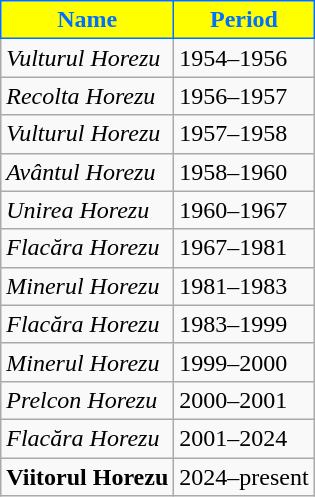<table class="wikitable" style="text-align: left">
<tr>
<th style="background:#FFFF00;color:#0070FF;border:1px solid #0070FF;">Name</th>
<th style="background:#FFFF00;color:#0070FF;border:1px solid #0070FF;">Period</th>
</tr>
<tr>
<td align=left><em>Vulturul Horezu</em></td>
<td>1954–1956</td>
</tr>
<tr>
<td align=left><em>Recolta Horezu</em></td>
<td>1956–1957</td>
</tr>
<tr>
<td align=left><em>Vulturul Horezu</em></td>
<td>1957–1958</td>
</tr>
<tr>
<td align=left><em>Avântul Horezu</em></td>
<td>1958–1960</td>
</tr>
<tr>
<td align=left><em>Unirea Horezu</em></td>
<td>1960–1967</td>
</tr>
<tr>
<td align=left><em>Flacăra Horezu</em></td>
<td>1967–1981</td>
</tr>
<tr>
<td align=left><em>Minerul Horezu</em></td>
<td>1981–1983</td>
</tr>
<tr>
<td align=left><em>Flacăra Horezu</em></td>
<td>1983–1999</td>
</tr>
<tr>
<td align=left><em>Minerul Horezu</em></td>
<td>1999–2000</td>
</tr>
<tr>
<td align=left><em>Prelcon Horezu</em></td>
<td>2000–2001</td>
</tr>
<tr>
<td align=left><em>Flacăra Horezu</em></td>
<td>2001–2024</td>
</tr>
<tr>
<td align=left><strong>Viitorul Horezu</strong></td>
<td>2024–present</td>
</tr>
</table>
